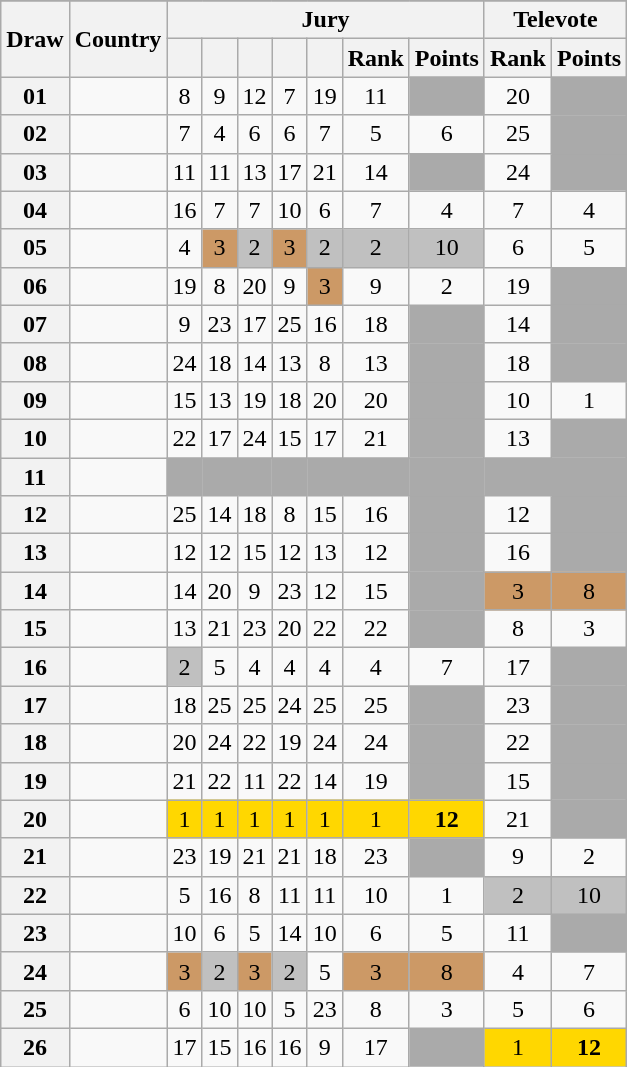<table class="sortable wikitable collapsible plainrowheaders" style="text-align:center;">
<tr>
</tr>
<tr>
<th scope="col" rowspan="2">Draw</th>
<th scope="col" rowspan="2">Country</th>
<th scope="col" colspan="7">Jury</th>
<th scope="col" colspan="2">Televote</th>
</tr>
<tr>
<th scope="col"><small></small></th>
<th scope="col"><small></small></th>
<th scope="col"><small></small></th>
<th scope="col"><small></small></th>
<th scope="col"><small></small></th>
<th scope="col">Rank</th>
<th scope="col">Points</th>
<th scope="col">Rank</th>
<th scope="col">Points</th>
</tr>
<tr>
<th scope="row" style="text-align:center;">01</th>
<td style="text-align:left;"></td>
<td>8</td>
<td>9</td>
<td>12</td>
<td>7</td>
<td>19</td>
<td>11</td>
<td style="background:#AAAAAA;"></td>
<td>20</td>
<td style="background:#AAAAAA;"></td>
</tr>
<tr>
<th scope="row" style="text-align:center;">02</th>
<td style="text-align:left;"></td>
<td>7</td>
<td>4</td>
<td>6</td>
<td>6</td>
<td>7</td>
<td>5</td>
<td>6</td>
<td>25</td>
<td style="background:#AAAAAA;"></td>
</tr>
<tr>
<th scope="row" style="text-align:center;">03</th>
<td style="text-align:left;"></td>
<td>11</td>
<td>11</td>
<td>13</td>
<td>17</td>
<td>21</td>
<td>14</td>
<td style="background:#AAAAAA;"></td>
<td>24</td>
<td style="background:#AAAAAA;"></td>
</tr>
<tr>
<th scope="row" style="text-align:center;">04</th>
<td style="text-align:left;"></td>
<td>16</td>
<td>7</td>
<td>7</td>
<td>10</td>
<td>6</td>
<td>7</td>
<td>4</td>
<td>7</td>
<td>4</td>
</tr>
<tr>
<th scope="row" style="text-align:center;">05</th>
<td style="text-align:left;"></td>
<td>4</td>
<td style="background:#CC9966;">3</td>
<td style="background:silver;">2</td>
<td style="background:#CC9966;">3</td>
<td style="background:silver;">2</td>
<td style="background:silver;">2</td>
<td style="background:silver;">10</td>
<td>6</td>
<td>5</td>
</tr>
<tr>
<th scope="row" style="text-align:center;">06</th>
<td style="text-align:left;"></td>
<td>19</td>
<td>8</td>
<td>20</td>
<td>9</td>
<td style="background:#CC9966;">3</td>
<td>9</td>
<td>2</td>
<td>19</td>
<td style="background:#AAAAAA;"></td>
</tr>
<tr>
<th scope="row" style="text-align:center;">07</th>
<td style="text-align:left;"></td>
<td>9</td>
<td>23</td>
<td>17</td>
<td>25</td>
<td>16</td>
<td>18</td>
<td style="background:#AAAAAA;"></td>
<td>14</td>
<td style="background:#AAAAAA;"></td>
</tr>
<tr>
<th scope="row" style="text-align:center;">08</th>
<td style="text-align:left;"></td>
<td>24</td>
<td>18</td>
<td>14</td>
<td>13</td>
<td>8</td>
<td>13</td>
<td style="background:#AAAAAA;"></td>
<td>18</td>
<td style="background:#AAAAAA;"></td>
</tr>
<tr>
<th scope="row" style="text-align:center;">09</th>
<td style="text-align:left;"></td>
<td>15</td>
<td>13</td>
<td>19</td>
<td>18</td>
<td>20</td>
<td>20</td>
<td style="background:#AAAAAA;"></td>
<td>10</td>
<td>1</td>
</tr>
<tr>
<th scope="row" style="text-align:center;">10</th>
<td style="text-align:left;"></td>
<td>22</td>
<td>17</td>
<td>24</td>
<td>15</td>
<td>17</td>
<td>21</td>
<td style="background:#AAAAAA;"></td>
<td>13</td>
<td style="background:#AAAAAA;"></td>
</tr>
<tr class="sortbottom">
<th scope="row" style="text-align:center;">11</th>
<td style="text-align:left;"></td>
<td style="background:#AAAAAA;"></td>
<td style="background:#AAAAAA;"></td>
<td style="background:#AAAAAA;"></td>
<td style="background:#AAAAAA;"></td>
<td style="background:#AAAAAA;"></td>
<td style="background:#AAAAAA;"></td>
<td style="background:#AAAAAA;"></td>
<td style="background:#AAAAAA;"></td>
<td style="background:#AAAAAA;"></td>
</tr>
<tr>
<th scope="row" style="text-align:center;">12</th>
<td style="text-align:left;"></td>
<td>25</td>
<td>14</td>
<td>18</td>
<td>8</td>
<td>15</td>
<td>16</td>
<td style="background:#AAAAAA;"></td>
<td>12</td>
<td style="background:#AAAAAA;"></td>
</tr>
<tr>
<th scope="row" style="text-align:center;">13</th>
<td style="text-align:left;"></td>
<td>12</td>
<td>12</td>
<td>15</td>
<td>12</td>
<td>13</td>
<td>12</td>
<td style="background:#AAAAAA;"></td>
<td>16</td>
<td style="background:#AAAAAA;"></td>
</tr>
<tr>
<th scope="row" style="text-align:center;">14</th>
<td style="text-align:left;"></td>
<td>14</td>
<td>20</td>
<td>9</td>
<td>23</td>
<td>12</td>
<td>15</td>
<td style="background:#AAAAAA;"></td>
<td style="background:#CC9966;">3</td>
<td style="background:#CC9966;">8</td>
</tr>
<tr>
<th scope="row" style="text-align:center;">15</th>
<td style="text-align:left;"></td>
<td>13</td>
<td>21</td>
<td>23</td>
<td>20</td>
<td>22</td>
<td>22</td>
<td style="background:#AAAAAA;"></td>
<td>8</td>
<td>3</td>
</tr>
<tr>
<th scope="row" style="text-align:center;">16</th>
<td style="text-align:left;"></td>
<td style="background:silver;">2</td>
<td>5</td>
<td>4</td>
<td>4</td>
<td>4</td>
<td>4</td>
<td>7</td>
<td>17</td>
<td style="background:#AAAAAA;"></td>
</tr>
<tr>
<th scope="row" style="text-align:center;">17</th>
<td style="text-align:left;"></td>
<td>18</td>
<td>25</td>
<td>25</td>
<td>24</td>
<td>25</td>
<td>25</td>
<td style="background:#AAAAAA;"></td>
<td>23</td>
<td style="background:#AAAAAA;"></td>
</tr>
<tr>
<th scope="row" style="text-align:center;">18</th>
<td style="text-align:left;"></td>
<td>20</td>
<td>24</td>
<td>22</td>
<td>19</td>
<td>24</td>
<td>24</td>
<td style="background:#AAAAAA;"></td>
<td>22</td>
<td style="background:#AAAAAA;"></td>
</tr>
<tr>
<th scope="row" style="text-align:center;">19</th>
<td style="text-align:left;"></td>
<td>21</td>
<td>22</td>
<td>11</td>
<td>22</td>
<td>14</td>
<td>19</td>
<td style="background:#AAAAAA;"></td>
<td>15</td>
<td style="background:#AAAAAA;"></td>
</tr>
<tr>
<th scope="row" style="text-align:center;">20</th>
<td style="text-align:left;"></td>
<td style="background:gold;">1</td>
<td style="background:gold;">1</td>
<td style="background:gold;">1</td>
<td style="background:gold;">1</td>
<td style="background:gold;">1</td>
<td style="background:gold;">1</td>
<td style="background:gold;"><strong>12</strong></td>
<td>21</td>
<td style="background:#AAAAAA;"></td>
</tr>
<tr>
<th scope="row" style="text-align:center;">21</th>
<td style="text-align:left;"></td>
<td>23</td>
<td>19</td>
<td>21</td>
<td>21</td>
<td>18</td>
<td>23</td>
<td style="background:#AAAAAA;"></td>
<td>9</td>
<td>2</td>
</tr>
<tr>
<th scope="row" style="text-align:center;">22</th>
<td style="text-align:left;"></td>
<td>5</td>
<td>16</td>
<td>8</td>
<td>11</td>
<td>11</td>
<td>10</td>
<td>1</td>
<td style="background:silver;">2</td>
<td style="background:silver;">10</td>
</tr>
<tr>
<th scope="row" style="text-align:center;">23</th>
<td style="text-align:left;"></td>
<td>10</td>
<td>6</td>
<td>5</td>
<td>14</td>
<td>10</td>
<td>6</td>
<td>5</td>
<td>11</td>
<td style="background:#AAAAAA;"></td>
</tr>
<tr>
<th scope="row" style="text-align:center;">24</th>
<td style="text-align:left;"></td>
<td style="background:#CC9966;">3</td>
<td style="background:silver;">2</td>
<td style="background:#CC9966;">3</td>
<td style="background:silver;">2</td>
<td>5</td>
<td style="background:#CC9966;">3</td>
<td style="background:#CC9966;">8</td>
<td>4</td>
<td>7</td>
</tr>
<tr>
<th scope="row" style="text-align:center;">25</th>
<td style="text-align:left;"></td>
<td>6</td>
<td>10</td>
<td>10</td>
<td>5</td>
<td>23</td>
<td>8</td>
<td>3</td>
<td>5</td>
<td>6</td>
</tr>
<tr>
<th scope="row" style="text-align:center;">26</th>
<td style="text-align:left;"></td>
<td>17</td>
<td>15</td>
<td>16</td>
<td>16</td>
<td>9</td>
<td>17</td>
<td style="background:#AAAAAA;"></td>
<td style="background:gold;">1</td>
<td style="background:gold;"><strong>12</strong></td>
</tr>
</table>
